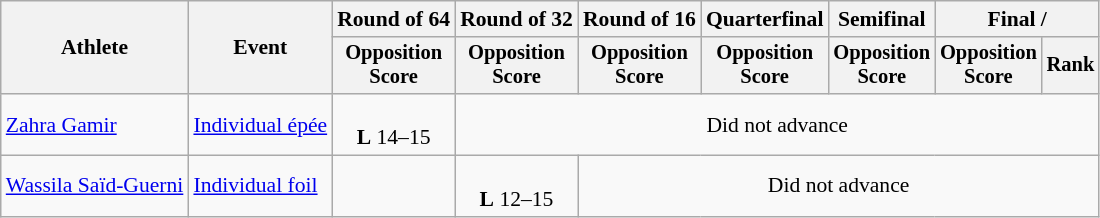<table class="wikitable" style="font-size:90%">
<tr>
<th rowspan="2">Athlete</th>
<th rowspan="2">Event</th>
<th>Round of 64</th>
<th>Round of 32</th>
<th>Round of 16</th>
<th>Quarterfinal</th>
<th>Semifinal</th>
<th colspan=2>Final / </th>
</tr>
<tr style="font-size:95%">
<th>Opposition <br> Score</th>
<th>Opposition <br> Score</th>
<th>Opposition <br> Score</th>
<th>Opposition <br> Score</th>
<th>Opposition <br> Score</th>
<th>Opposition <br> Score</th>
<th>Rank</th>
</tr>
<tr align=center>
<td align=left><a href='#'>Zahra Gamir</a></td>
<td align=left><a href='#'>Individual épée</a></td>
<td><br><strong>L</strong> 14–15</td>
<td colspan=6>Did not advance</td>
</tr>
<tr align=center>
<td align=left><a href='#'>Wassila Saïd-Guerni</a></td>
<td align=left><a href='#'>Individual foil</a></td>
<td></td>
<td><br><strong>L</strong> 12–15</td>
<td colspan=5>Did not advance</td>
</tr>
</table>
